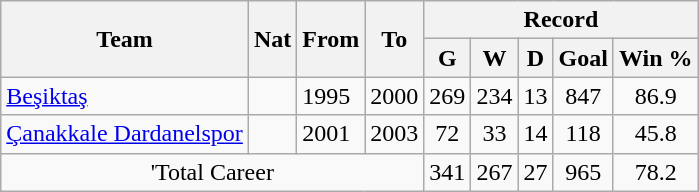<table class="wikitable" style="text-align: center">
<tr>
<th rowspan="2">Team</th>
<th rowspan="2">Nat</th>
<th rowspan="2">From</th>
<th rowspan="2">To</th>
<th colspan="5">Record</th>
</tr>
<tr>
<th>G</th>
<th>W</th>
<th>D</th>
<th>Goal</th>
<th>Win %</th>
</tr>
<tr>
<td align=left><a href='#'>Beşiktaş</a></td>
<td></td>
<td align=left>1995</td>
<td align=left>2000</td>
<td>269</td>
<td>234</td>
<td>13</td>
<td>847</td>
<td>86.9</td>
</tr>
<tr>
<td align=left><a href='#'>Çanakkale Dardanelspor</a></td>
<td></td>
<td align=left>2001</td>
<td align=left>2003</td>
<td>72</td>
<td>33</td>
<td>14</td>
<td>118</td>
<td>45.8</td>
</tr>
<tr>
<td colspan=4 style="text-align:center;">'Total   Career</td>
<td>341</td>
<td>267</td>
<td>27</td>
<td>965</td>
<td>78.2</td>
</tr>
</table>
